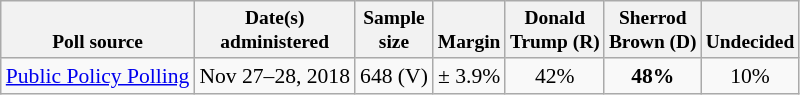<table class="wikitable" style="font-size:90%;text-align:center;">
<tr valign=bottom style="font-size:90%;">
<th>Poll source</th>
<th>Date(s)<br>administered</th>
<th>Sample<br>size</th>
<th>Margin<br></th>
<th>Donald<br>Trump (R)</th>
<th>Sherrod<br>Brown (D)</th>
<th>Undecided</th>
</tr>
<tr>
<td style="text-align:left;"><a href='#'>Public Policy Polling</a></td>
<td>Nov 27–28, 2018</td>
<td>648 (V)</td>
<td>± 3.9%</td>
<td>42%</td>
<td><strong>48%</strong></td>
<td>10%</td>
</tr>
</table>
